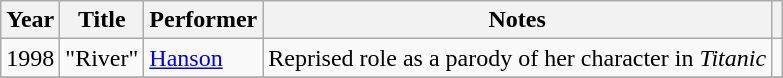<table class="wikitable sortable">
<tr>
<th>Year</th>
<th>Title</th>
<th>Performer</th>
<th class="unsortable">Notes</th>
<th class="unsortable"></th>
</tr>
<tr>
<td>1998</td>
<td>"River"</td>
<td><a href='#'>Hanson</a></td>
<td>Reprised role as a parody of her character in <em>Titanic</em></td>
<td></td>
</tr>
<tr>
</tr>
</table>
